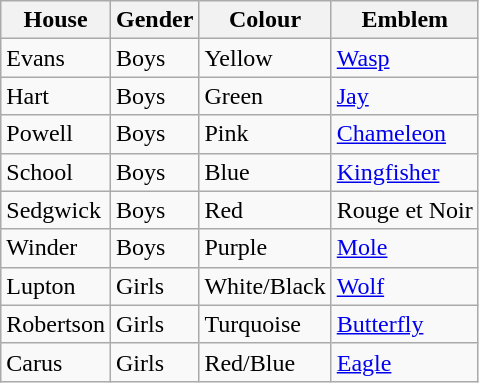<table class="wikitable">
<tr>
<th>House</th>
<th>Gender</th>
<th>Colour</th>
<th>Emblem</th>
</tr>
<tr>
<td>Evans</td>
<td>Boys</td>
<td>Yellow</td>
<td><a href='#'>Wasp</a></td>
</tr>
<tr>
<td>Hart</td>
<td>Boys</td>
<td>Green</td>
<td><a href='#'>Jay</a></td>
</tr>
<tr>
<td>Powell</td>
<td>Boys</td>
<td>Pink</td>
<td><a href='#'>Chameleon</a></td>
</tr>
<tr>
<td>School</td>
<td>Boys</td>
<td>Blue</td>
<td><a href='#'>Kingfisher</a></td>
</tr>
<tr>
<td>Sedgwick</td>
<td>Boys</td>
<td>Red</td>
<td>Rouge et Noir</td>
</tr>
<tr>
<td>Winder</td>
<td>Boys</td>
<td>Purple</td>
<td><a href='#'>Mole</a></td>
</tr>
<tr>
<td>Lupton</td>
<td>Girls</td>
<td>White/Black</td>
<td><a href='#'>Wolf</a></td>
</tr>
<tr>
<td>Robertson</td>
<td>Girls</td>
<td>Turquoise</td>
<td><a href='#'>Butterfly</a></td>
</tr>
<tr>
<td>Carus</td>
<td>Girls</td>
<td>Red/Blue</td>
<td><a href='#'>Eagle</a></td>
</tr>
</table>
